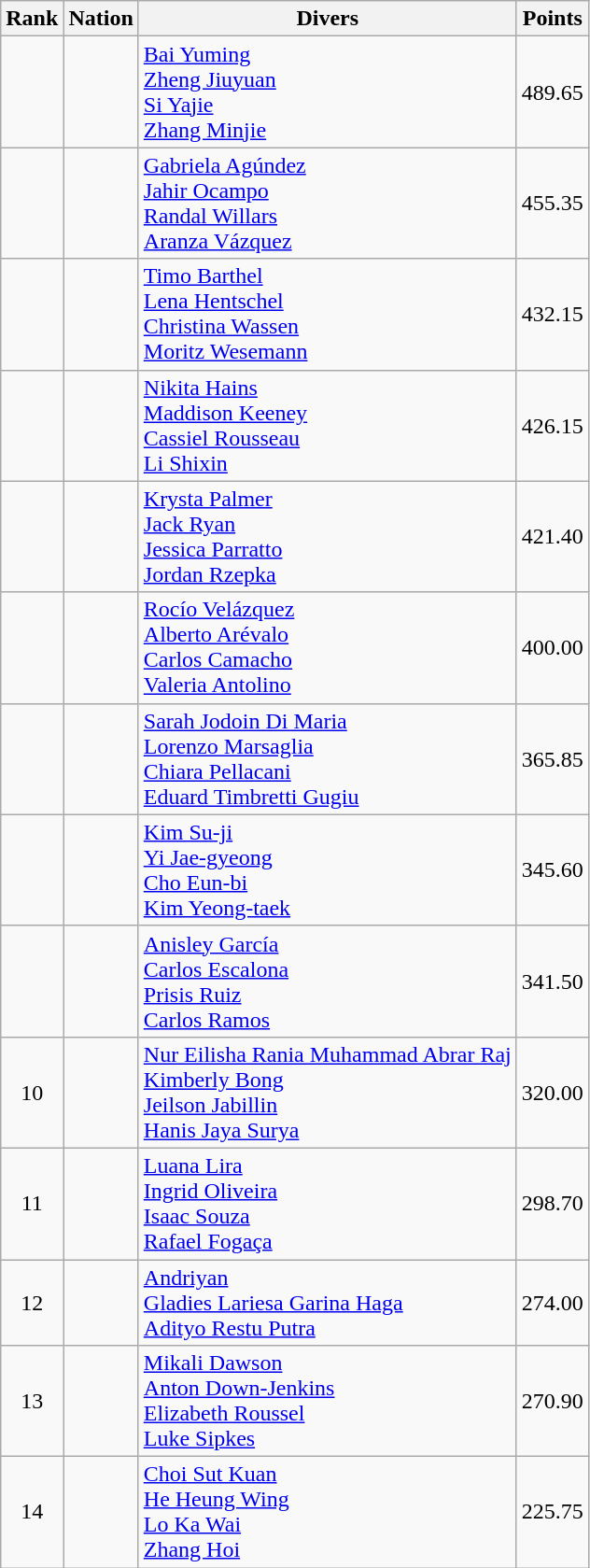<table class="wikitable sortable" style="text-align:center">
<tr>
<th>Rank</th>
<th>Nation</th>
<th>Divers</th>
<th>Points</th>
</tr>
<tr>
<td></td>
<td align=left></td>
<td align=left><a href='#'>Bai Yuming</a> <br> <a href='#'>Zheng Jiuyuan</a> <br> <a href='#'>Si Yajie</a> <br> <a href='#'>Zhang Minjie</a></td>
<td>489.65</td>
</tr>
<tr>
<td></td>
<td align=left></td>
<td align=left><a href='#'>Gabriela Agúndez</a><br><a href='#'>Jahir Ocampo</a><br><a href='#'>Randal Willars</a><br><a href='#'>Aranza Vázquez</a></td>
<td>455.35</td>
</tr>
<tr>
<td></td>
<td align=left></td>
<td align=left><a href='#'>Timo Barthel</a><br><a href='#'>Lena Hentschel</a><br><a href='#'>Christina Wassen</a><br><a href='#'>Moritz Wesemann</a></td>
<td>432.15</td>
</tr>
<tr>
<td></td>
<td align=left></td>
<td align=left><a href='#'>Nikita Hains</a> <br> <a href='#'>Maddison Keeney</a> <br> <a href='#'>Cassiel Rousseau</a> <br> <a href='#'>Li Shixin</a></td>
<td>426.15</td>
</tr>
<tr>
<td></td>
<td align=left></td>
<td align=left><a href='#'>Krysta Palmer</a> <br> <a href='#'>Jack Ryan</a> <br> <a href='#'>Jessica Parratto</a> <br> <a href='#'>Jordan Rzepka</a></td>
<td>421.40</td>
</tr>
<tr>
<td></td>
<td align=left></td>
<td align=left><a href='#'>Rocío Velázquez</a> <br> <a href='#'>Alberto Arévalo</a> <br> <a href='#'>Carlos Camacho</a> <br> <a href='#'>Valeria Antolino</a></td>
<td>400.00</td>
</tr>
<tr>
<td></td>
<td align=left></td>
<td align=left><a href='#'>Sarah Jodoin Di Maria</a><br><a href='#'>Lorenzo Marsaglia</a><br><a href='#'>Chiara Pellacani</a><br><a href='#'>Eduard Timbretti Gugiu</a></td>
<td>365.85</td>
</tr>
<tr>
<td></td>
<td align=left></td>
<td align=left><a href='#'>Kim Su-ji</a> <br> <a href='#'>Yi Jae-gyeong</a> <br> <a href='#'>Cho Eun-bi</a> <br> <a href='#'>Kim Yeong-taek</a></td>
<td>345.60</td>
</tr>
<tr>
<td></td>
<td align=left></td>
<td align=left><a href='#'>Anisley García</a> <br> <a href='#'>Carlos Escalona</a> <br> <a href='#'>Prisis Ruiz</a><br> <a href='#'>Carlos Ramos</a></td>
<td>341.50</td>
</tr>
<tr>
<td>10</td>
<td align=left></td>
<td align=left><a href='#'>Nur Eilisha Rania Muhammad Abrar Raj</a><br><a href='#'>Kimberly Bong</a><br><a href='#'>Jeilson Jabillin</a><br><a href='#'>Hanis Jaya Surya</a></td>
<td>320.00</td>
</tr>
<tr>
<td>11</td>
<td align=left></td>
<td align=left><a href='#'>Luana Lira</a> <br> <a href='#'>Ingrid Oliveira</a> <br> <a href='#'>Isaac Souza</a><br><a href='#'>Rafael Fogaça</a></td>
<td>298.70</td>
</tr>
<tr>
<td>12</td>
<td align=left></td>
<td align=left><a href='#'>Andriyan</a> <br> <a href='#'>Gladies Lariesa Garina Haga</a> <br> <a href='#'>Adityo Restu Putra</a></td>
<td>274.00</td>
</tr>
<tr>
<td>13</td>
<td align=left></td>
<td align=left><a href='#'>Mikali Dawson</a> <br> <a href='#'>Anton Down-Jenkins</a> <br> <a href='#'>Elizabeth Roussel</a> <br> <a href='#'>Luke Sipkes</a></td>
<td>270.90</td>
</tr>
<tr>
<td>14</td>
<td align=left></td>
<td align=left><a href='#'>Choi Sut Kuan</a> <br> <a href='#'>He Heung Wing</a> <br> <a href='#'>Lo Ka Wai</a> <br> <a href='#'>Zhang Hoi</a></td>
<td>225.75</td>
</tr>
</table>
